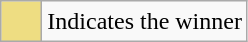<table class="wikitable">
<tr>
<th style="background:#eedd82; height:20px; width:20px"></th>
<td>Indicates the winner</td>
</tr>
</table>
